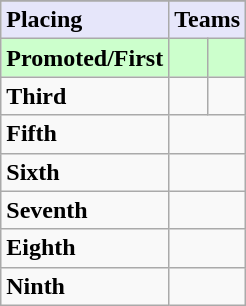<table class=wikitable>
<tr>
</tr>
<tr style="background: #E6E6FA;">
<td><strong>Placing</strong></td>
<td colspan="2" style="text-align:center"><strong>Teams</strong></td>
</tr>
<tr style="background: #ccffcc;">
<td><strong>Promoted/First</strong></td>
<td></td>
<td></td>
</tr>
<tr>
<td><strong>Third</strong></td>
<td></td>
<td></td>
</tr>
<tr>
<td><strong>Fifth</strong></td>
<td colspan=2></td>
</tr>
<tr>
<td><strong>Sixth</strong></td>
<td colspan=2></td>
</tr>
<tr>
<td><strong>Seventh</strong></td>
<td colspan=2></td>
</tr>
<tr>
<td><strong>Eighth</strong></td>
<td colspan=2></td>
</tr>
<tr>
<td><strong>Ninth</strong></td>
<td colspan=2></td>
</tr>
</table>
